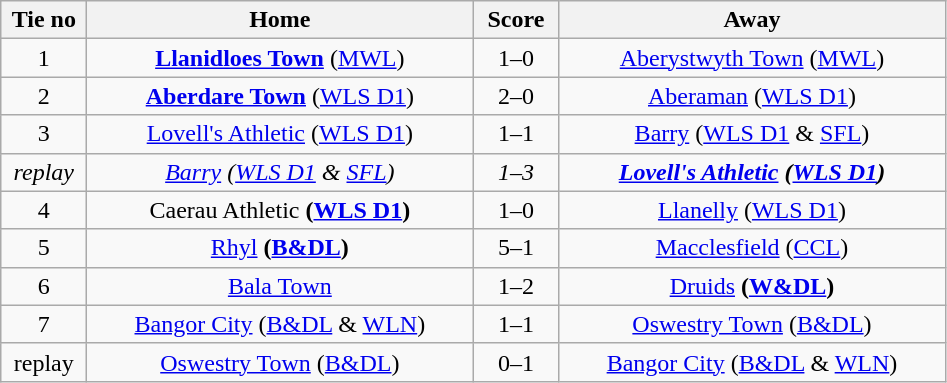<table class="wikitable" style="text-align:center">
<tr>
<th width=50>Tie no</th>
<th width=250>Home</th>
<th width=50>Score</th>
<th width=250>Away</th>
</tr>
<tr>
<td>1</td>
<td><strong><a href='#'>Llanidloes Town</a></strong> (<a href='#'>MWL</a>)</td>
<td>1–0</td>
<td><a href='#'>Aberystwyth Town</a> (<a href='#'>MWL</a>)</td>
</tr>
<tr>
<td>2</td>
<td><strong><a href='#'>Aberdare Town</a></strong> (<a href='#'>WLS D1</a>)</td>
<td>2–0</td>
<td><a href='#'>Aberaman</a> (<a href='#'>WLS D1</a>)</td>
</tr>
<tr>
<td>3</td>
<td><a href='#'>Lovell's Athletic</a> (<a href='#'>WLS D1</a>)</td>
<td>1–1</td>
<td><a href='#'>Barry</a> (<a href='#'>WLS D1</a> & <a href='#'>SFL</a>)</td>
</tr>
<tr>
<td><em>replay</em></td>
<td><em><a href='#'>Barry</a> (<a href='#'>WLS D1</a> & <a href='#'>SFL</a>)</em></td>
<td><em>1–3</em></td>
<td><strong><em><a href='#'>Lovell's Athletic</a><strong> (<a href='#'>WLS D1</a>)<em></td>
</tr>
<tr>
<td>4</td>
<td></strong>Caerau Athletic<strong> (<a href='#'>WLS D1</a>)</td>
<td>1–0</td>
<td><a href='#'>Llanelly</a> (<a href='#'>WLS D1</a>)</td>
</tr>
<tr>
<td>5</td>
<td></strong><a href='#'>Rhyl</a><strong> (<a href='#'>B&DL</a>)</td>
<td>5–1</td>
<td><a href='#'>Macclesfield</a> (<a href='#'>CCL</a>)</td>
</tr>
<tr>
<td>6</td>
<td><a href='#'>Bala Town</a></td>
<td>1–2</td>
<td></strong><a href='#'>Druids</a><strong> (<a href='#'>W&DL</a>)</td>
</tr>
<tr>
<td>7</td>
<td><a href='#'>Bangor City</a> (<a href='#'>B&DL</a> & <a href='#'>WLN</a>)</td>
<td>1–1</td>
<td><a href='#'>Oswestry Town</a> (<a href='#'>B&DL</a>)</td>
</tr>
<tr>
<td></em>replay<em></td>
<td></em><a href='#'>Oswestry Town</a> (<a href='#'>B&DL</a>)<em></td>
<td></em>0–1<em></td>
<td></em></strong><a href='#'>Bangor City</a></strong> (<a href='#'>B&DL</a> & <a href='#'>WLN</a>)</em></td>
</tr>
</table>
